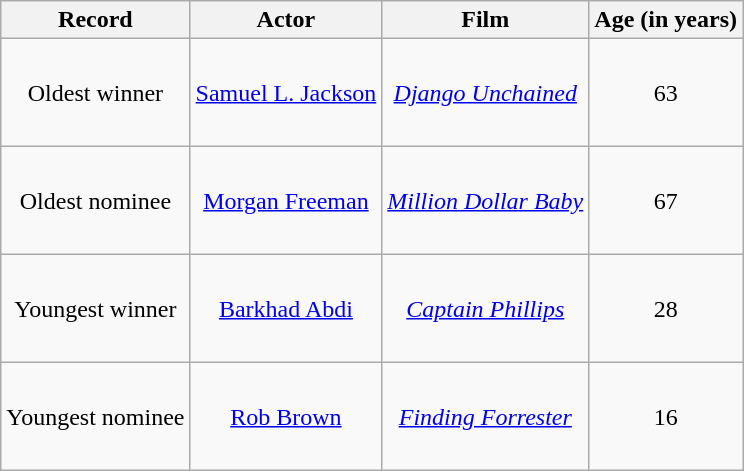<table class="wikitable sortable plainrowheaders" style="text-align:center;">
<tr>
<th scope="col">Record</th>
<th scope="col">Actor</th>
<th scope="col">Film</th>
<th scope="col">Age (in years)</th>
</tr>
<tr style="height:4.5em;">
<td>Oldest winner</td>
<td><a href='#'>Samuel L. Jackson</a></td>
<td><em><a href='#'>Django Unchained</a></em></td>
<td>63</td>
</tr>
<tr style="height:4.5em;">
<td>Oldest nominee</td>
<td><a href='#'>Morgan Freeman</a></td>
<td><em><a href='#'>Million Dollar Baby</a></em></td>
<td>67</td>
</tr>
<tr style="height:4.5em;">
<td>Youngest winner</td>
<td><a href='#'>Barkhad Abdi</a></td>
<td><em><a href='#'>Captain Phillips</a></em></td>
<td>28</td>
</tr>
<tr style="height:4.5em;">
<td>Youngest nominee</td>
<td><a href='#'>Rob Brown</a></td>
<td><em><a href='#'>Finding Forrester</a></em></td>
<td>16</td>
</tr>
</table>
